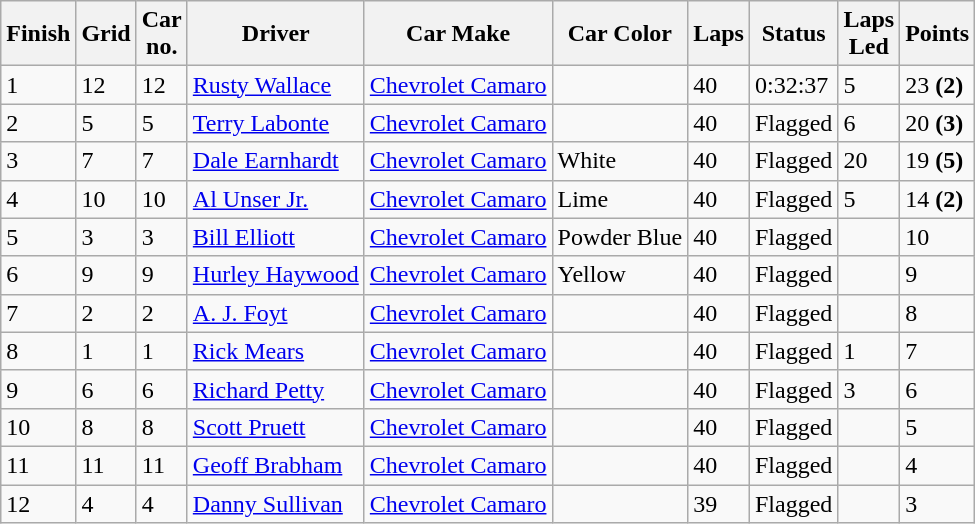<table class="wikitable">
<tr>
<th>Finish</th>
<th>Grid</th>
<th>Car<br>no.</th>
<th>Driver</th>
<th>Car Make</th>
<th>Car Color</th>
<th>Laps</th>
<th>Status</th>
<th>Laps<br>Led</th>
<th>Points</th>
</tr>
<tr>
<td>1</td>
<td>12</td>
<td>12</td>
<td> <a href='#'>Rusty Wallace</a></td>
<td><a href='#'>Chevrolet Camaro</a></td>
<td><div></div></td>
<td>40</td>
<td>0:32:37</td>
<td>5</td>
<td>23 <strong>(2)</strong></td>
</tr>
<tr>
<td>2</td>
<td>5</td>
<td>5</td>
<td> <a href='#'>Terry Labonte</a></td>
<td><a href='#'>Chevrolet Camaro</a></td>
<td><div></div></td>
<td>40</td>
<td>Flagged</td>
<td>6</td>
<td>20 <strong>(3)</strong></td>
</tr>
<tr>
<td>3</td>
<td>7</td>
<td>7</td>
<td> <a href='#'>Dale Earnhardt</a></td>
<td><a href='#'>Chevrolet Camaro</a></td>
<td><div> White</div></td>
<td>40</td>
<td>Flagged</td>
<td>20</td>
<td>19 <strong>(5)</strong></td>
</tr>
<tr>
<td>4</td>
<td>10</td>
<td>10</td>
<td> <a href='#'>Al Unser Jr.</a></td>
<td><a href='#'>Chevrolet Camaro</a></td>
<td><div> Lime</div></td>
<td>40</td>
<td>Flagged</td>
<td>5</td>
<td>14 <strong>(2)</strong></td>
</tr>
<tr>
<td>5</td>
<td>3</td>
<td>3</td>
<td> <a href='#'>Bill Elliott</a></td>
<td><a href='#'>Chevrolet Camaro</a></td>
<td><div> Powder Blue</div></td>
<td>40</td>
<td>Flagged</td>
<td></td>
<td>10</td>
</tr>
<tr>
<td>6</td>
<td>9</td>
<td>9</td>
<td> <a href='#'>Hurley Haywood</a></td>
<td><a href='#'>Chevrolet Camaro</a></td>
<td><div> Yellow</div></td>
<td>40</td>
<td>Flagged</td>
<td></td>
<td>9</td>
</tr>
<tr>
<td>7</td>
<td>2</td>
<td>2</td>
<td> <a href='#'>A. J. Foyt</a></td>
<td><a href='#'>Chevrolet Camaro</a></td>
<td><div></div></td>
<td>40</td>
<td>Flagged</td>
<td></td>
<td>8</td>
</tr>
<tr>
<td>8</td>
<td>1</td>
<td>1</td>
<td> <a href='#'>Rick Mears</a></td>
<td><a href='#'>Chevrolet Camaro</a></td>
<td><div></div></td>
<td>40</td>
<td>Flagged</td>
<td>1</td>
<td>7</td>
</tr>
<tr>
<td>9</td>
<td>6</td>
<td>6</td>
<td> <a href='#'>Richard Petty</a></td>
<td><a href='#'>Chevrolet Camaro</a></td>
<td><div></div></td>
<td>40</td>
<td>Flagged</td>
<td>3</td>
<td>6</td>
</tr>
<tr>
<td>10</td>
<td>8</td>
<td>8</td>
<td> <a href='#'>Scott Pruett</a></td>
<td><a href='#'>Chevrolet Camaro</a></td>
<td><div></div></td>
<td>40</td>
<td>Flagged</td>
<td></td>
<td>5</td>
</tr>
<tr>
<td>11</td>
<td>11</td>
<td>11</td>
<td> <a href='#'>Geoff Brabham</a></td>
<td><a href='#'>Chevrolet Camaro</a></td>
<td><div></div></td>
<td>40</td>
<td>Flagged</td>
<td></td>
<td>4</td>
</tr>
<tr>
<td>12</td>
<td>4</td>
<td>4</td>
<td> <a href='#'>Danny Sullivan</a></td>
<td><a href='#'>Chevrolet Camaro</a></td>
<td><div></div></td>
<td>39</td>
<td>Flagged</td>
<td></td>
<td>3</td>
</tr>
</table>
